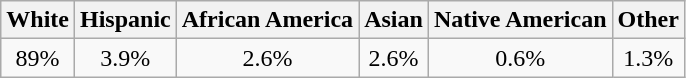<table class="wikitable"  style="margin-left:50px; text-align:center;">
<tr>
<th>White</th>
<th>Hispanic</th>
<th>African America</th>
<th>Asian</th>
<th>Native American</th>
<th>Other</th>
</tr>
<tr>
<td>89%</td>
<td>3.9%</td>
<td>2.6%</td>
<td>2.6%</td>
<td>0.6%</td>
<td>1.3%</td>
</tr>
</table>
